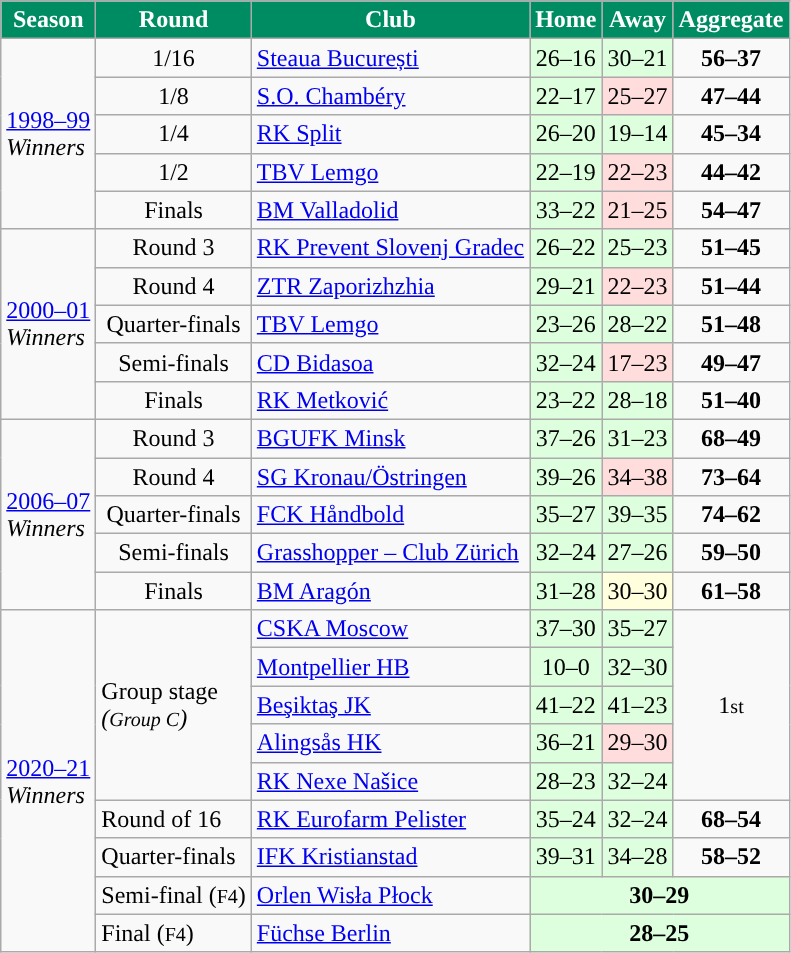<table class="wikitable">
<tr>
<th style="color:#FFFFFF; background:#008C62">Season</th>
<th style="color:#FFFFFF; background:#008C62">Round</th>
<th style="color:#FFFFFF; background:#008C62">Club</th>
<th style="color:#FFFFFF; background:#008C62">Home</th>
<th style="color:#FFFFFF; background:#008C62">Away</th>
<th style="color:#FFFFFF; background:#008C62">Aggregate</th>
</tr>
<tr>
<td rowspan=5><a href='#'>1998–99</a><br> <em>Winners</em></td>
<td align=center>1/16</td>
<td> <a href='#'>Steaua București</a></td>
<td style="text-align:center; background:#dfd;">26–16</td>
<td style="text-align:center; background:#dfd;">30–21</td>
<td style="text-align:center;"><strong>56–37</strong></td>
</tr>
<tr>
<td align=center>1/8</td>
<td> <a href='#'>S.O. Chambéry</a></td>
<td style="text-align:center; background:#dfd;">22–17</td>
<td style="text-align:center; background:#fdd;">25–27</td>
<td style="text-align:center;"><strong>47–44</strong></td>
</tr>
<tr>
<td align=center>1/4</td>
<td> <a href='#'>RK Split</a></td>
<td style="text-align:center; background:#dfd;">26–20</td>
<td style="text-align:center; background:#dfd;">19–14</td>
<td style="text-align:center;"><strong>45–34</strong></td>
</tr>
<tr>
<td align=center>1/2</td>
<td> <a href='#'>TBV Lemgo</a></td>
<td style="text-align:center; background:#dfd;">22–19</td>
<td style="text-align:center; background:#fdd;">22–23</td>
<td style="text-align:center;"><strong>44–42</strong></td>
</tr>
<tr>
<td align=center>Finals</td>
<td> <a href='#'>BM Valladolid</a></td>
<td style="text-align:center; background:#dfd;">33–22</td>
<td style="text-align:center; background:#fdd;">21–25</td>
<td style="text-align:center;"><strong>54–47</strong></td>
</tr>
<tr>
<td rowspan=5><a href='#'>2000–01</a><br> <em>Winners</em></td>
<td align=center>Round 3</td>
<td> <a href='#'>RK Prevent Slovenj Gradec</a></td>
<td style="text-align:center; background:#dfd;">26–22</td>
<td style="text-align:center; background:#dfd;">25–23</td>
<td style="text-align:center;"><strong>51–45</strong></td>
</tr>
<tr>
<td align=center>Round 4</td>
<td> <a href='#'>ZTR Zaporizhzhia</a></td>
<td style="text-align:center; background:#dfd;">29–21</td>
<td style="text-align:center; background:#fdd;">22–23</td>
<td style="text-align:center;"><strong>51–44</strong></td>
</tr>
<tr>
<td align=center>Quarter-finals</td>
<td> <a href='#'>TBV Lemgo</a></td>
<td style="text-align:center; background:#dfd;">23–26</td>
<td style="text-align:center; background:#dfd;">28–22</td>
<td style="text-align:center;"><strong>51–48</strong></td>
</tr>
<tr>
<td align=center>Semi-finals</td>
<td> <a href='#'>CD Bidasoa</a></td>
<td style="text-align:center; background:#dfd;">32–24</td>
<td style="text-align:center; background:#fdd;">17–23</td>
<td style="text-align:center;"><strong>49–47</strong></td>
</tr>
<tr>
<td align=center>Finals</td>
<td> <a href='#'>RK Metković</a></td>
<td style="text-align:center; background:#dfd;">23–22</td>
<td style="text-align:center; background:#dfd;">28–18</td>
<td style="text-align:center;"><strong>51–40</strong></td>
</tr>
<tr>
<td rowspan=5><a href='#'>2006–07</a><br> <em>Winners</em></td>
<td align=center>Round 3</td>
<td> <a href='#'>BGUFK Minsk</a></td>
<td style="text-align:center; background:#dfd;">37–26</td>
<td style="text-align:center; background:#dfd;">31–23</td>
<td style="text-align:center;"><strong>68–49</strong></td>
</tr>
<tr>
<td align=center>Round 4</td>
<td> <a href='#'>SG Kronau/Östringen</a></td>
<td style="text-align:center; background:#dfd;">39–26</td>
<td style="text-align:center; background:#fdd;">34–38</td>
<td style="text-align:center;"><strong>73–64</strong></td>
</tr>
<tr>
<td align=center>Quarter-finals</td>
<td> <a href='#'>FCK Håndbold</a></td>
<td style="text-align:center; background:#dfd;">35–27</td>
<td style="text-align:center; background:#dfd;">39–35</td>
<td style="text-align:center;"><strong>74–62</strong></td>
</tr>
<tr>
<td align=center>Semi-finals</td>
<td> <a href='#'>Grasshopper – Club Zürich</a></td>
<td style="text-align:center; background:#dfd;">32–24</td>
<td style="text-align:center; background:#dfd;">27–26</td>
<td style="text-align:center;"><strong>59–50</strong></td>
</tr>
<tr>
<td align=center>Finals</td>
<td> <a href='#'>BM Aragón</a></td>
<td style="text-align:center; background:#dfd;">31–28</td>
<td style="text-align:center; background:#ffd;">30–30</td>
<td style="text-align:center;"><strong>61–58</strong></td>
</tr>
<tr>
<td rowspan=9><a href='#'>2020–21</a><br> <em>Winners</em></td>
<td rowspan=5>Group stage<br><em>(<small>Group C</small>)</em></td>
<td> <a href='#'>CSKA Moscow</a></td>
<td style="text-align:center; background:#dfd;">37–30</td>
<td style="text-align:center; background:#dfd;">35–27</td>
<td align=center rowspan=5>1<small>st</small></td>
</tr>
<tr>
<td> <a href='#'>Montpellier HB</a></td>
<td style="text-align:center; background:#dfd;">10–0</td>
<td style="text-align:center; background:#dfd;">32–30</td>
</tr>
<tr>
<td> <a href='#'>Beşiktaş JK</a></td>
<td style="text-align:center; background:#dfd;">41–22</td>
<td style="text-align:center; background:#dfd;">41–23</td>
</tr>
<tr>
<td> <a href='#'>Alingsås HK</a></td>
<td style="text-align:center; background:#dfd;">36–21</td>
<td style="text-align:center; background:#fdd;">29–30</td>
</tr>
<tr>
<td> <a href='#'>RK Nexe Našice</a></td>
<td style="text-align:center; background:#dfd;">28–23</td>
<td style="text-align:center; background:#dfd;">32–24</td>
</tr>
<tr>
<td>Round of 16</td>
<td> <a href='#'>RK Eurofarm Pelister</a></td>
<td style="text-align:center; background:#dfd;">35–24</td>
<td style="text-align:center; background:#dfd;">32–24</td>
<td style="text-align:center;"><strong>68–54</strong></td>
</tr>
<tr>
<td>Quarter-finals</td>
<td> <a href='#'>IFK Kristianstad</a></td>
<td style="text-align:center; background:#dfd;">39–31</td>
<td style="text-align:center; background:#dfd;">34–28</td>
<td style="text-align:center;"><strong>58–52</strong></td>
</tr>
<tr>
<td>Semi-final (<small>F4</small>)</td>
<td> <a href='#'>Orlen Wisła Płock</a></td>
<td colspan=3; style="text-align:center; background:#dfd;"><strong>30–29</strong></td>
</tr>
<tr>
<td>Final (<small>F4</small>)</td>
<td> <a href='#'>Füchse Berlin</a></td>
<td colspan=3; style="text-align:center; background:#dfd;"><strong>28–25</strong></td>
</tr>
</table>
